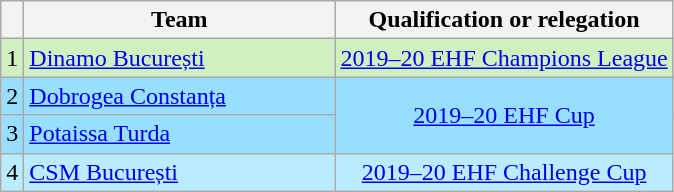<table class="wikitable sortable" style="text-align:center">
<tr>
<th></th>
<th width="200">Team</th>
<th>Qualification or relegation</th>
</tr>
<tr style="background: #D0F0C0;">
<td>1</td>
<td align=left><a href='#'>Dinamo București</a></td>
<td><a href='#'>2019–20 EHF Champions League</a></td>
</tr>
<tr style="background: #97DEFF;">
<td>2</td>
<td align=left><a href='#'>Dobrogea Constanța</a></td>
<td rowspan=2><a href='#'>2019–20 EHF Cup</a></td>
</tr>
<tr style="background: #97DEFF;">
<td>3</td>
<td align=left><a href='#'>Potaissa Turda</a></td>
</tr>
<tr style="background: #BBEBFF;">
<td>4</td>
<td align=left><a href='#'>CSM București</a></td>
<td rowspan=1><a href='#'>2019–20 EHF Challenge Cup</a></td>
</tr>
</table>
